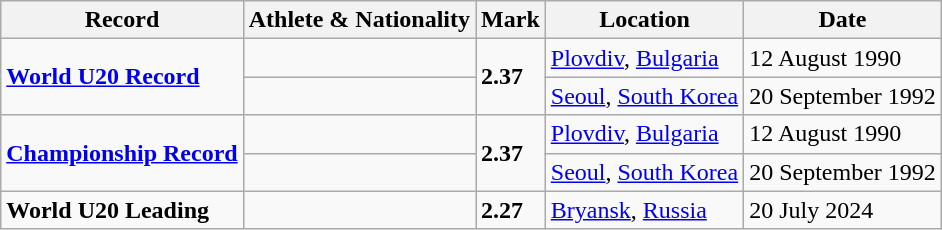<table class="wikitable">
<tr>
<th scope="col">Record</th>
<th scope="col">Athlete & Nationality</th>
<th scope="col">Mark</th>
<th scope="col">Location</th>
<th scope="col">Date</th>
</tr>
<tr>
<td rowspan=2><strong><a href='#'>World U20 Record</a></strong></td>
<td></td>
<td rowspan=2><strong>2.37</strong></td>
<td><a href='#'>Plovdiv</a>, <a href='#'>Bulgaria</a></td>
<td>12 August 1990</td>
</tr>
<tr>
<td></td>
<td><a href='#'>Seoul</a>, <a href='#'>South Korea</a></td>
<td>20 September 1992</td>
</tr>
<tr>
<td rowspan=2><strong><a href='#'>Championship Record</a></strong></td>
<td></td>
<td rowspan=2><strong>2.37</strong></td>
<td><a href='#'>Plovdiv</a>, <a href='#'>Bulgaria</a></td>
<td>12 August 1990</td>
</tr>
<tr>
<td></td>
<td><a href='#'>Seoul</a>, <a href='#'>South Korea</a></td>
<td>20 September 1992</td>
</tr>
<tr>
<td><strong>World U20 Leading</strong></td>
<td></td>
<td><strong>2.27</strong></td>
<td><a href='#'>Bryansk</a>, <a href='#'>Russia</a></td>
<td>20 July 2024</td>
</tr>
</table>
